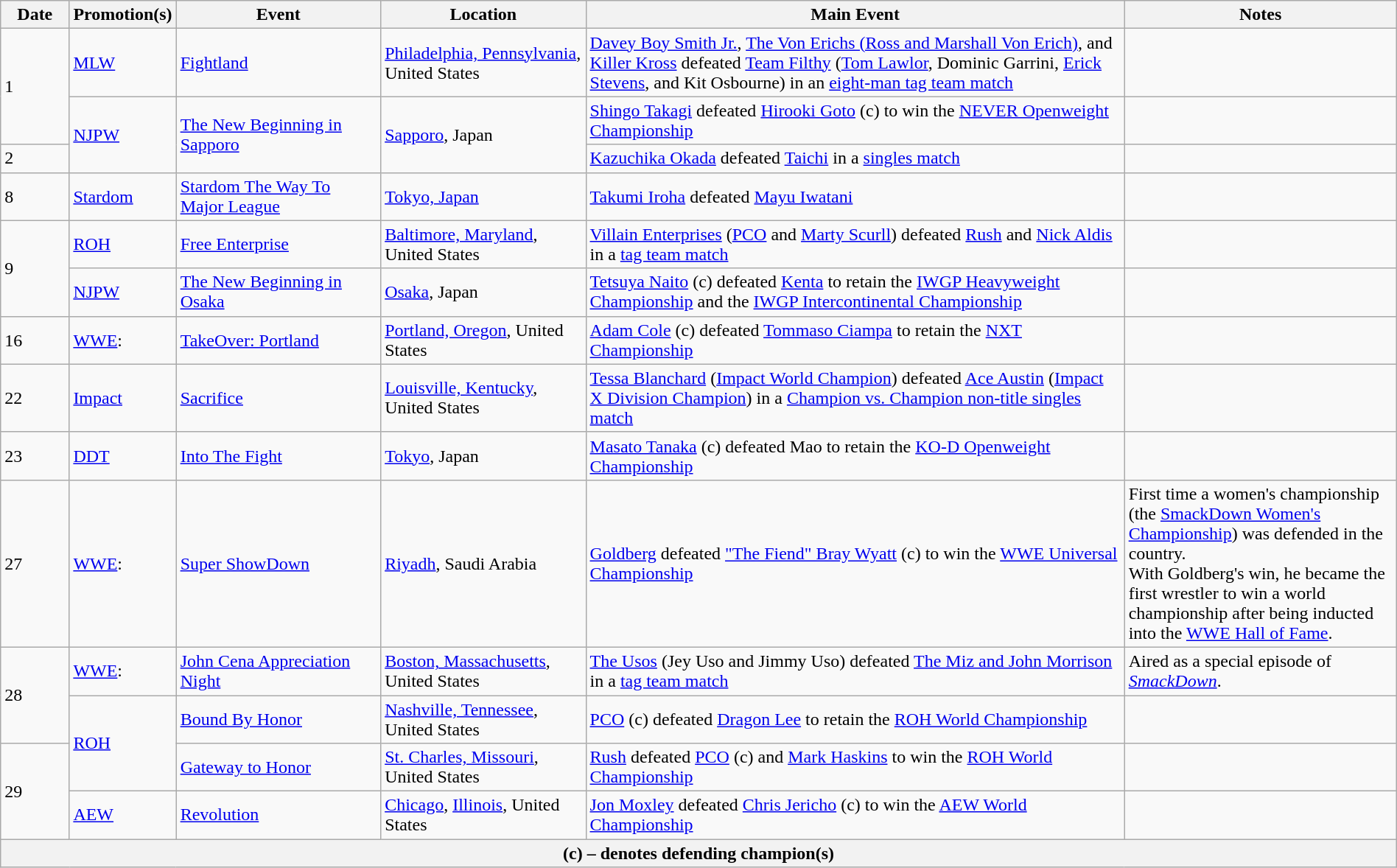<table class="wikitable" style="width:100%;">
<tr>
<th width="5%">Date</th>
<th width="5%">Promotion(s)</th>
<th style="width:15%;">Event</th>
<th style="width:15%;">Location</th>
<th style="width:40%;">Main Event</th>
<th style="width:20%;">Notes</th>
</tr>
<tr>
<td rowspan=2>1</td>
<td><a href='#'>MLW</a></td>
<td><a href='#'>Fightland</a></td>
<td><a href='#'>Philadelphia, Pennsylvania</a>, United States</td>
<td><a href='#'>Davey Boy Smith Jr.</a>, <a href='#'>The Von Erichs (Ross and Marshall Von Erich)</a>, and <a href='#'>Killer Kross</a> defeated <a href='#'>Team Filthy</a> (<a href='#'>Tom Lawlor</a>, Dominic Garrini, <a href='#'>Erick Stevens</a>, and Kit Osbourne) in an <a href='#'>eight-man tag team match</a></td>
<td></td>
</tr>
<tr>
<td rowspan=2><a href='#'>NJPW</a></td>
<td rowspan=2><a href='#'>The New Beginning in Sapporo</a></td>
<td rowspan=2><a href='#'>Sapporo</a>, Japan</td>
<td><a href='#'>Shingo Takagi</a> defeated <a href='#'>Hirooki Goto</a> (c) to win the <a href='#'>NEVER Openweight Championship</a></td>
<td></td>
</tr>
<tr>
<td>2</td>
<td><a href='#'>Kazuchika Okada</a> defeated <a href='#'>Taichi</a> in a <a href='#'>singles match</a></td>
<td></td>
</tr>
<tr>
<td>8</td>
<td><a href='#'>Stardom</a></td>
<td><a href='#'>Stardom The Way To Major League</a></td>
<td><a href='#'>Tokyo, Japan</a></td>
<td><a href='#'>Takumi Iroha</a> defeated <a href='#'>Mayu Iwatani</a></td>
<td></td>
</tr>
<tr>
<td rowspan=2>9</td>
<td><a href='#'>ROH</a></td>
<td><a href='#'>Free Enterprise</a></td>
<td><a href='#'>Baltimore, Maryland</a>, United States</td>
<td><a href='#'>Villain Enterprises</a> (<a href='#'>PCO</a> and <a href='#'>Marty Scurll</a>) defeated <a href='#'>Rush</a> and <a href='#'>Nick Aldis</a> in a <a href='#'>tag team match</a></td>
<td></td>
</tr>
<tr>
<td><a href='#'>NJPW</a></td>
<td><a href='#'>The New Beginning in Osaka</a></td>
<td><a href='#'>Osaka</a>, Japan</td>
<td><a href='#'>Tetsuya Naito</a> (c) defeated <a href='#'>Kenta</a> to retain the <a href='#'>IWGP Heavyweight Championship</a> and the <a href='#'>IWGP Intercontinental Championship</a></td>
<td></td>
</tr>
<tr>
<td>16</td>
<td><a href='#'>WWE</a>:</td>
<td><a href='#'>TakeOver: Portland</a></td>
<td><a href='#'>Portland, Oregon</a>, United States</td>
<td><a href='#'>Adam Cole</a> (c) defeated <a href='#'>Tommaso Ciampa</a> to retain the <a href='#'>NXT Championship</a></td>
<td></td>
</tr>
<tr>
<td>22</td>
<td><a href='#'>Impact</a></td>
<td><a href='#'>Sacrifice</a></td>
<td><a href='#'>Louisville, Kentucky</a>, United States</td>
<td><a href='#'>Tessa Blanchard</a> (<a href='#'>Impact World Champion</a>) defeated <a href='#'>Ace Austin</a> (<a href='#'>Impact X Division Champion</a>) in a <a href='#'>Champion vs. Champion non-title singles match</a></td>
<td></td>
</tr>
<tr>
<td>23</td>
<td><a href='#'>DDT</a></td>
<td><a href='#'>Into The Fight</a></td>
<td><a href='#'>Tokyo</a>, Japan</td>
<td><a href='#'>Masato Tanaka</a> (c) defeated Mao to retain the <a href='#'>KO-D Openweight Championship</a></td>
<td></td>
</tr>
<tr>
<td>27</td>
<td><a href='#'>WWE</a>:</td>
<td><a href='#'>Super ShowDown</a></td>
<td><a href='#'>Riyadh</a>, Saudi Arabia</td>
<td><a href='#'>Goldberg</a> defeated <a href='#'>"The Fiend" Bray Wyatt</a> (c) to win the <a href='#'>WWE Universal Championship</a></td>
<td>First time a women's championship (the <a href='#'>SmackDown Women's Championship</a>) was defended in the country.<br>With Goldberg's win, he became the first wrestler to win a world championship after being inducted into the <a href='#'>WWE Hall of Fame</a>.</td>
</tr>
<tr>
<td rowspan=2>28</td>
<td><a href='#'>WWE</a>:</td>
<td><a href='#'>John Cena Appreciation Night</a></td>
<td><a href='#'>Boston, Massachusetts</a>, United States</td>
<td><a href='#'>The Usos</a> (Jey Uso and Jimmy Uso) defeated <a href='#'>The Miz and John Morrison</a> in a <a href='#'>tag team match</a></td>
<td>Aired as a special episode of <em><a href='#'>SmackDown</a></em>.</td>
</tr>
<tr>
<td rowspan=2><a href='#'>ROH</a></td>
<td><a href='#'>Bound By Honor</a></td>
<td><a href='#'>Nashville, Tennessee</a>, United States</td>
<td><a href='#'>PCO</a> (c) defeated <a href='#'>Dragon Lee</a> to retain the <a href='#'>ROH World Championship</a></td>
<td></td>
</tr>
<tr>
<td rowspan=2>29</td>
<td><a href='#'>Gateway to Honor</a></td>
<td><a href='#'>St. Charles, Missouri</a>, United States</td>
<td><a href='#'>Rush</a> defeated <a href='#'>PCO</a> (c) and <a href='#'>Mark Haskins</a> to win the <a href='#'>ROH World Championship</a></td>
<td></td>
</tr>
<tr>
<td><a href='#'>AEW</a></td>
<td><a href='#'>Revolution</a></td>
<td><a href='#'>Chicago</a>, <a href='#'>Illinois</a>, United States</td>
<td><a href='#'>Jon Moxley</a> defeated <a href='#'>Chris Jericho</a> (c) to win the <a href='#'>AEW World Championship</a></td>
<td></td>
</tr>
<tr>
<th colspan="6">(c) – denotes defending champion(s)</th>
</tr>
</table>
